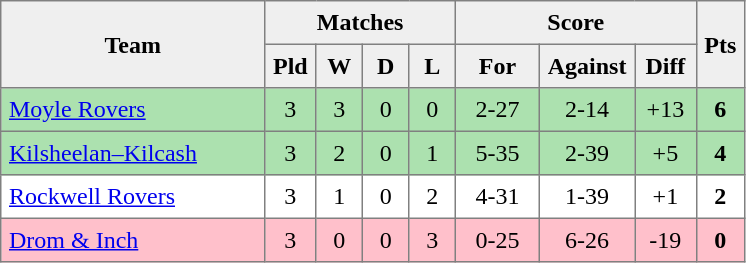<table style=border-collapse:collapse border=1 cellspacing=0 cellpadding=5>
<tr align=center bgcolor=#efefef>
<th rowspan=2 width=165>Team</th>
<th colspan=4>Matches</th>
<th colspan=3>Score</th>
<th rowspan=2width=20>Pts</th>
</tr>
<tr align=center bgcolor=#efefef>
<th width=20>Pld</th>
<th width=20>W</th>
<th width=20>D</th>
<th width=20>L</th>
<th width=45>For</th>
<th width=45>Against</th>
<th width=30>Diff</th>
</tr>
<tr align=center style="background:#ACE1AF;">
<td style="text-align:left;"> <a href='#'>Moyle Rovers</a></td>
<td>3</td>
<td>3</td>
<td>0</td>
<td>0</td>
<td>2-27</td>
<td>2-14</td>
<td>+13</td>
<td><strong>6</strong></td>
</tr>
<tr align=center style="background:#ACE1AF;">
<td style="text-align:left;"> <a href='#'>Kilsheelan–Kilcash</a></td>
<td>3</td>
<td>2</td>
<td>0</td>
<td>1</td>
<td>5-35</td>
<td>2-39</td>
<td>+5</td>
<td><strong>4</strong></td>
</tr>
<tr align=center>
<td style="text-align:left;"> <a href='#'>Rockwell Rovers</a></td>
<td>3</td>
<td>1</td>
<td>0</td>
<td>2</td>
<td>4-31</td>
<td>1-39</td>
<td>+1</td>
<td><strong>2</strong></td>
</tr>
<tr align=center style="background:#FFC0CB;">
<td style="text-align:left;"> <a href='#'>Drom & Inch</a></td>
<td>3</td>
<td>0</td>
<td>0</td>
<td>3</td>
<td>0-25</td>
<td>6-26</td>
<td>-19</td>
<td><strong>0</strong></td>
</tr>
</table>
